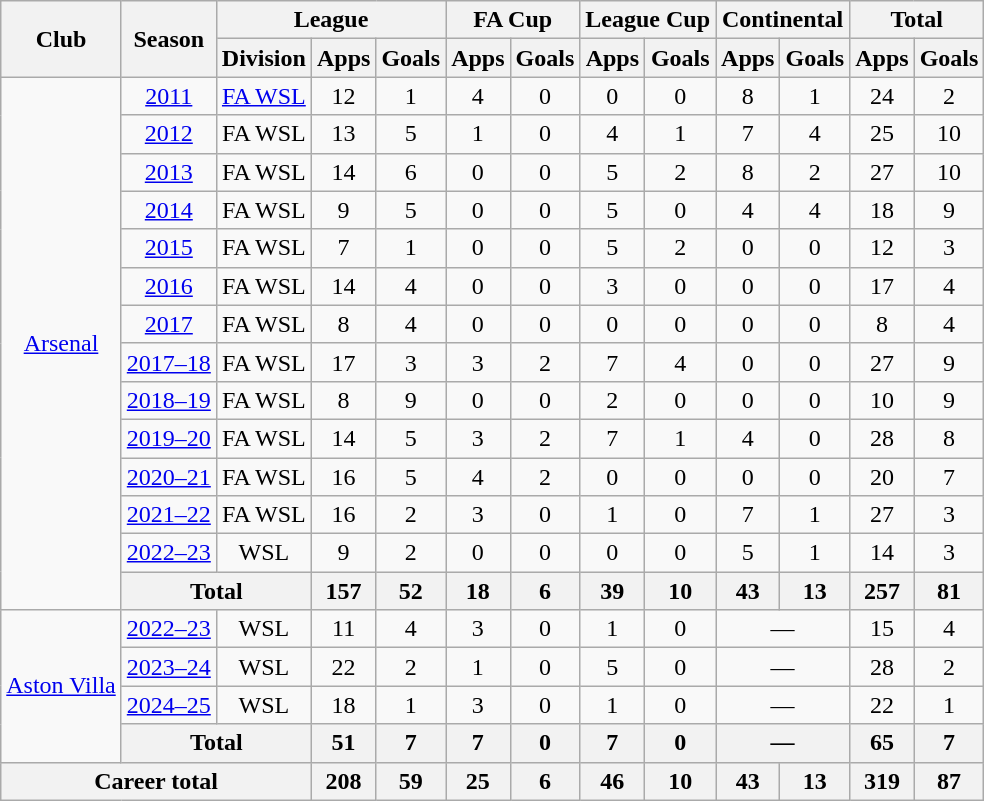<table class="wikitable" style="text-align:center">
<tr>
<th rowspan="2">Club</th>
<th rowspan="2">Season</th>
<th colspan="3">League</th>
<th colspan="2">FA Cup</th>
<th colspan="2">League Cup</th>
<th colspan="2">Continental</th>
<th colspan="2">Total</th>
</tr>
<tr>
<th>Division</th>
<th>Apps</th>
<th>Goals</th>
<th>Apps</th>
<th>Goals</th>
<th>Apps</th>
<th>Goals</th>
<th>Apps</th>
<th>Goals</th>
<th>Apps</th>
<th>Goals</th>
</tr>
<tr>
<td rowspan="14"><a href='#'>Arsenal</a></td>
<td><a href='#'>2011</a></td>
<td><a href='#'>FA WSL</a></td>
<td>12</td>
<td>1</td>
<td>4</td>
<td>0</td>
<td>0</td>
<td>0</td>
<td>8</td>
<td>1</td>
<td>24</td>
<td>2</td>
</tr>
<tr>
<td><a href='#'>2012</a></td>
<td>FA WSL</td>
<td>13</td>
<td>5</td>
<td>1</td>
<td>0</td>
<td>4</td>
<td>1</td>
<td>7</td>
<td>4</td>
<td>25</td>
<td>10</td>
</tr>
<tr>
<td><a href='#'>2013</a></td>
<td>FA WSL</td>
<td>14</td>
<td>6</td>
<td>0</td>
<td>0</td>
<td>5</td>
<td>2</td>
<td>8</td>
<td>2</td>
<td>27</td>
<td>10</td>
</tr>
<tr>
<td><a href='#'>2014</a></td>
<td>FA WSL</td>
<td>9</td>
<td>5</td>
<td>0</td>
<td>0</td>
<td>5</td>
<td>0</td>
<td>4</td>
<td>4</td>
<td>18</td>
<td>9</td>
</tr>
<tr>
<td><a href='#'>2015</a></td>
<td>FA WSL</td>
<td>7</td>
<td>1</td>
<td>0</td>
<td>0</td>
<td>5</td>
<td>2</td>
<td>0</td>
<td>0</td>
<td>12</td>
<td>3</td>
</tr>
<tr>
<td><a href='#'>2016</a></td>
<td>FA WSL</td>
<td>14</td>
<td>4</td>
<td>0</td>
<td>0</td>
<td>3</td>
<td>0</td>
<td>0</td>
<td>0</td>
<td>17</td>
<td>4</td>
</tr>
<tr>
<td><a href='#'>2017</a></td>
<td>FA WSL</td>
<td>8</td>
<td>4</td>
<td>0</td>
<td>0</td>
<td>0</td>
<td>0</td>
<td>0</td>
<td>0</td>
<td>8</td>
<td>4</td>
</tr>
<tr>
<td><a href='#'>2017–18</a></td>
<td>FA WSL</td>
<td>17</td>
<td>3</td>
<td>3</td>
<td>2</td>
<td>7</td>
<td>4</td>
<td>0</td>
<td>0</td>
<td>27</td>
<td>9</td>
</tr>
<tr>
<td><a href='#'>2018–19</a></td>
<td>FA WSL</td>
<td>8</td>
<td>9</td>
<td>0</td>
<td>0</td>
<td>2</td>
<td>0</td>
<td>0</td>
<td>0</td>
<td>10</td>
<td>9</td>
</tr>
<tr>
<td><a href='#'>2019–20</a></td>
<td>FA WSL</td>
<td>14</td>
<td>5</td>
<td>3</td>
<td>2</td>
<td>7</td>
<td>1</td>
<td>4</td>
<td>0</td>
<td>28</td>
<td>8</td>
</tr>
<tr>
<td><a href='#'>2020–21</a></td>
<td>FA WSL</td>
<td>16</td>
<td>5</td>
<td>4</td>
<td>2</td>
<td>0</td>
<td>0</td>
<td>0</td>
<td>0</td>
<td>20</td>
<td>7</td>
</tr>
<tr>
<td><a href='#'>2021–22</a></td>
<td>FA WSL</td>
<td>16</td>
<td>2</td>
<td>3</td>
<td>0</td>
<td>1</td>
<td>0</td>
<td>7</td>
<td>1</td>
<td>27</td>
<td>3</td>
</tr>
<tr>
<td><a href='#'>2022–23</a></td>
<td>WSL</td>
<td>9</td>
<td>2</td>
<td>0</td>
<td>0</td>
<td>0</td>
<td>0</td>
<td>5</td>
<td>1</td>
<td>14</td>
<td>3</td>
</tr>
<tr>
<th colspan="2">Total</th>
<th>157</th>
<th>52</th>
<th>18</th>
<th>6</th>
<th>39</th>
<th>10</th>
<th>43</th>
<th>13</th>
<th>257</th>
<th>81</th>
</tr>
<tr>
<td rowspan="4"><a href='#'>Aston Villa</a></td>
<td><a href='#'>2022–23</a></td>
<td>WSL</td>
<td>11</td>
<td>4</td>
<td>3</td>
<td>0</td>
<td>1</td>
<td>0</td>
<td colspan="2">—</td>
<td>15</td>
<td>4</td>
</tr>
<tr>
<td><a href='#'>2023–24</a></td>
<td>WSL</td>
<td>22</td>
<td>2</td>
<td>1</td>
<td>0</td>
<td>5</td>
<td>0</td>
<td colspan="2">—</td>
<td>28</td>
<td>2</td>
</tr>
<tr>
<td><a href='#'>2024–25</a></td>
<td>WSL</td>
<td>18</td>
<td>1</td>
<td>3</td>
<td>0</td>
<td>1</td>
<td>0</td>
<td colspan="2">—</td>
<td>22</td>
<td>1</td>
</tr>
<tr>
<th colspan="2">Total</th>
<th>51</th>
<th>7</th>
<th>7</th>
<th>0</th>
<th>7</th>
<th>0</th>
<th colspan="2">—</th>
<th>65</th>
<th>7</th>
</tr>
<tr>
<th colspan="3">Career total</th>
<th>208</th>
<th>59</th>
<th>25</th>
<th>6</th>
<th>46</th>
<th>10</th>
<th>43</th>
<th>13</th>
<th>319</th>
<th>87</th>
</tr>
</table>
